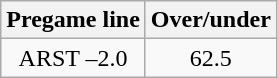<table class="wikitable">
<tr align="center">
<th style=>Pregame line</th>
<th style=>Over/under</th>
</tr>
<tr align="center">
<td>ARST –2.0</td>
<td>62.5</td>
</tr>
</table>
